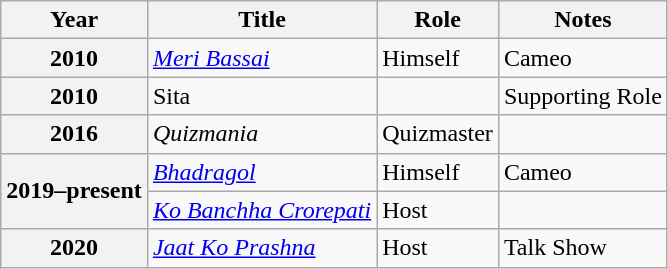<table class="wikitable sortable plainrowheaders">
<tr>
<th scope="col">Year</th>
<th scope="col">Title</th>
<th scope="col">Role</th>
<th scope="col" class="unsortable">Notes</th>
</tr>
<tr>
<th scope="row">2010</th>
<td><em><a href='#'>Meri Bassai</a></em></td>
<td>Himself</td>
<td>Cameo</td>
</tr>
<tr>
<th>2010</th>
<td>Sita</td>
<td></td>
<td>Supporting Role</td>
</tr>
<tr>
<th scope="row">2016</th>
<td><em>Quizmania</em></td>
<td>Quizmaster</td>
<td style="text-align: center;"></td>
</tr>
<tr>
<th rowspan="2" scope="row">2019–present</th>
<td><em><a href='#'>Bhadragol</a></em></td>
<td>Himself</td>
<td>Cameo</td>
</tr>
<tr>
<td><em><a href='#'>Ko Banchha Crorepati</a></em></td>
<td>Host</td>
<td style="text-align: center;"></td>
</tr>
<tr>
<th>2020</th>
<td><em><a href='#'>Jaat Ko Prashna</a></em></td>
<td>Host</td>
<td>Talk Show</td>
</tr>
</table>
